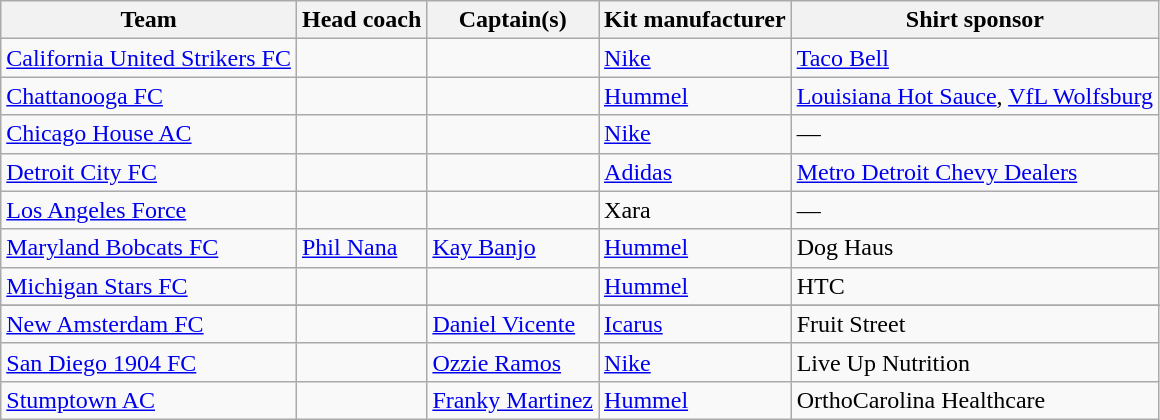<table class="wikitable sortable" style="text-align: left;">
<tr>
<th>Team</th>
<th>Head coach</th>
<th>Captain(s)</th>
<th>Kit manufacturer</th>
<th>Shirt sponsor</th>
</tr>
<tr>
<td><a href='#'>California United Strikers FC</a></td>
<td> </td>
<td> </td>
<td> <a href='#'>Nike</a></td>
<td><a href='#'>Taco Bell</a></td>
</tr>
<tr>
<td><a href='#'>Chattanooga FC</a></td>
<td> </td>
<td> </td>
<td> <a href='#'>Hummel</a></td>
<td><a href='#'>Louisiana Hot Sauce</a>, <a href='#'>VfL Wolfsburg</a></td>
</tr>
<tr>
<td><a href='#'>Chicago House AC</a></td>
<td> </td>
<td> </td>
<td> <a href='#'>Nike</a></td>
<td>—</td>
</tr>
<tr>
<td><a href='#'>Detroit City FC</a></td>
<td> </td>
<td> </td>
<td> <a href='#'>Adidas</a></td>
<td><a href='#'>Metro Detroit Chevy Dealers</a></td>
</tr>
<tr>
<td><a href='#'>Los Angeles Force</a></td>
<td> </td>
<td> </td>
<td> Xara</td>
<td>—</td>
</tr>
<tr>
<td><a href='#'>Maryland Bobcats FC</a></td>
<td> <a href='#'>Phil Nana</a></td>
<td> <a href='#'>Kay Banjo</a></td>
<td> <a href='#'>Hummel</a></td>
<td>Dog Haus</td>
</tr>
<tr>
<td><a href='#'>Michigan Stars FC</a></td>
<td> </td>
<td> </td>
<td> <a href='#'>Hummel</a></td>
<td>HTC</td>
</tr>
<tr>
</tr>
<tr>
<td><a href='#'>New Amsterdam FC</a></td>
<td> </td>
<td> <a href='#'>Daniel Vicente</a></td>
<td> <a href='#'>Icarus</a></td>
<td>Fruit Street</td>
</tr>
<tr>
<td><a href='#'>San Diego 1904 FC</a></td>
<td> </td>
<td> <a href='#'>Ozzie Ramos</a></td>
<td> <a href='#'>Nike</a></td>
<td>Live Up Nutrition</td>
</tr>
<tr>
<td><a href='#'>Stumptown AC</a></td>
<td> </td>
<td> <a href='#'>Franky Martinez</a></td>
<td> <a href='#'>Hummel</a></td>
<td>OrthoCarolina Healthcare</td>
</tr>
</table>
